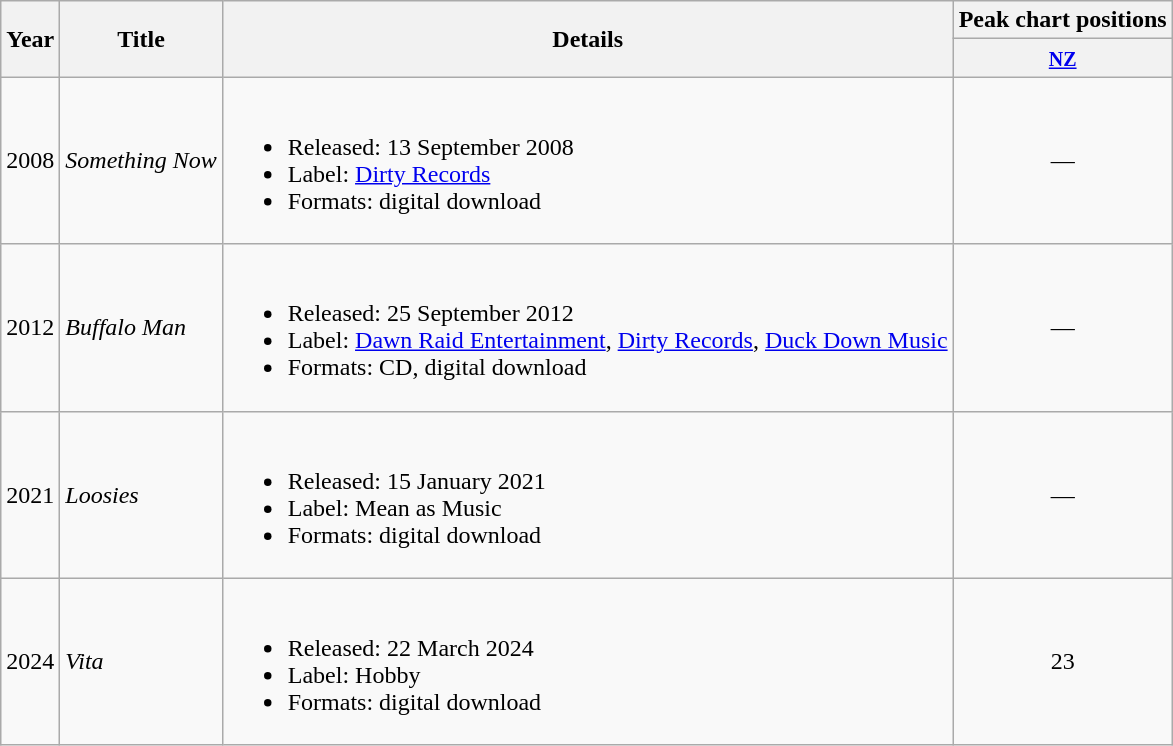<table class="wikitable plainrowheaders">
<tr>
<th scope="col" rowspan="2">Year</th>
<th scope="col" rowspan="2">Title</th>
<th scope="col" rowspan="2">Details</th>
<th scope="col" colspan="1">Peak chart positions</th>
</tr>
<tr>
<th><small><a href='#'>NZ</a></small><br></th>
</tr>
<tr>
<td>2008</td>
<td><em>Something Now</em></td>
<td><br><ul><li>Released: 13 September 2008</li><li>Label: <a href='#'>Dirty Records</a></li><li>Formats: digital download</li></ul></td>
<td align="center">—</td>
</tr>
<tr>
<td>2012</td>
<td><em>Buffalo Man</em></td>
<td><br><ul><li>Released: 25 September 2012</li><li>Label: <a href='#'>Dawn Raid Entertainment</a>, <a href='#'>Dirty Records</a>, <a href='#'>Duck Down Music</a></li><li>Formats: CD, digital download</li></ul></td>
<td align="center">—</td>
</tr>
<tr>
<td>2021</td>
<td><em>Loosies</em></td>
<td><br><ul><li>Released: 15 January 2021</li><li>Label: Mean as Music</li><li>Formats: digital download</li></ul></td>
<td align="center">—</td>
</tr>
<tr>
<td>2024</td>
<td><em>Vita</em></td>
<td><br><ul><li>Released: 22 March 2024</li><li>Label: Hobby</li><li>Formats: digital download</li></ul></td>
<td align="center">23<br></td>
</tr>
</table>
